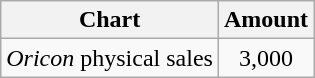<table class="wikitable">
<tr>
<th>Chart</th>
<th>Amount</th>
</tr>
<tr>
<td><em>Oricon</em> physical sales</td>
<td align="center">3,000</td>
</tr>
</table>
